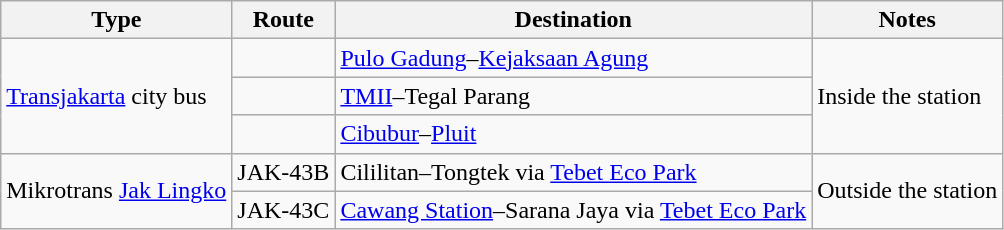<table class="wikitable">
<tr>
<th>Type</th>
<th>Route</th>
<th>Destination</th>
<th>Notes</th>
</tr>
<tr>
<td rowspan="3"><a href='#'>Transjakarta</a> city bus</td>
<td></td>
<td><a href='#'>Pulo Gadung</a>–<a href='#'>Kejaksaan Agung</a></td>
<td rowspan="3">Inside the station</td>
</tr>
<tr>
<td></td>
<td><a href='#'>TMII</a>–Tegal Parang</td>
</tr>
<tr>
<td></td>
<td><a href='#'>Cibubur</a>–<a href='#'>Pluit</a></td>
</tr>
<tr>
<td rowspan="2">Mikrotrans <a href='#'>Jak Lingko</a></td>
<td>JAK-43B</td>
<td>Cililitan–Tongtek via <a href='#'>Tebet Eco Park</a></td>
<td rowspan="2">Outside the station</td>
</tr>
<tr>
<td>JAK-43C</td>
<td><a href='#'>Cawang Station</a>–Sarana Jaya via <a href='#'>Tebet Eco Park</a></td>
</tr>
</table>
